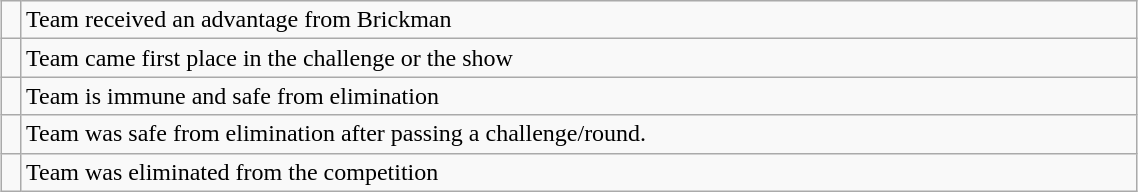<table class="wikitable" style="margin: auto; text-align: left; line-height:18px; width:60%">
<tr>
<td></td>
<td>Team received an advantage from Brickman</td>
</tr>
<tr>
<td></td>
<td>Team came first place in the challenge or the show</td>
</tr>
<tr>
<td></td>
<td>Team is immune and safe from elimination</td>
</tr>
<tr>
<td></td>
<td>Team was safe from elimination after passing a challenge/round.</td>
</tr>
<tr>
<td></td>
<td>Team was eliminated from the competition</td>
</tr>
</table>
